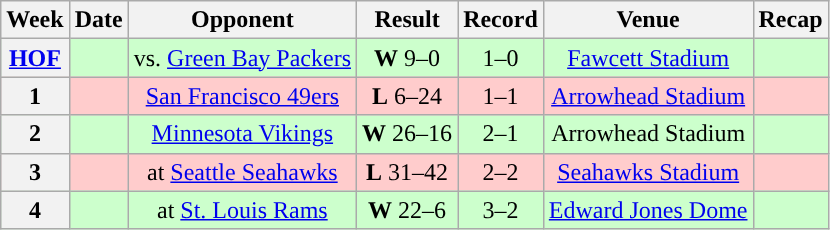<table class="wikitable" style="text-align:center">
<tr>
<th>Week</th>
<th>Date</th>
<th>Opponent</th>
<th>Result</th>
<th>Record</th>
<th>Venue</th>
<th>Recap</th>
</tr>
<tr style="background:#cfc">
<th><a href='#'>HOF</a></th>
<td></td>
<td>vs. <a href='#'>Green Bay Packers</a></td>
<td><strong>W</strong> 9–0</td>
<td>1–0</td>
<td><a href='#'>Fawcett Stadium</a> </td>
<td></td>
</tr>
<tr style="background:#fcc">
<th>1</th>
<td></td>
<td><a href='#'>San Francisco 49ers</a></td>
<td><strong>L</strong> 6–24</td>
<td>1–1</td>
<td><a href='#'>Arrowhead Stadium</a></td>
<td></td>
</tr>
<tr style="background:#cfc">
<th>2</th>
<td></td>
<td><a href='#'>Minnesota Vikings</a></td>
<td><strong>W</strong> 26–16</td>
<td>2–1</td>
<td>Arrowhead Stadium</td>
<td></td>
</tr>
<tr style="background:#fcc">
<th>3</th>
<td></td>
<td>at <a href='#'>Seattle Seahawks</a></td>
<td><strong>L</strong> 31–42</td>
<td>2–2</td>
<td><a href='#'>Seahawks Stadium</a></td>
<td></td>
</tr>
<tr style="background:#cfc">
<th>4</th>
<td></td>
<td>at <a href='#'>St. Louis Rams</a></td>
<td><strong>W</strong> 22–6</td>
<td>3–2</td>
<td><a href='#'>Edward Jones Dome</a></td>
<td></td>
</tr>
</table>
